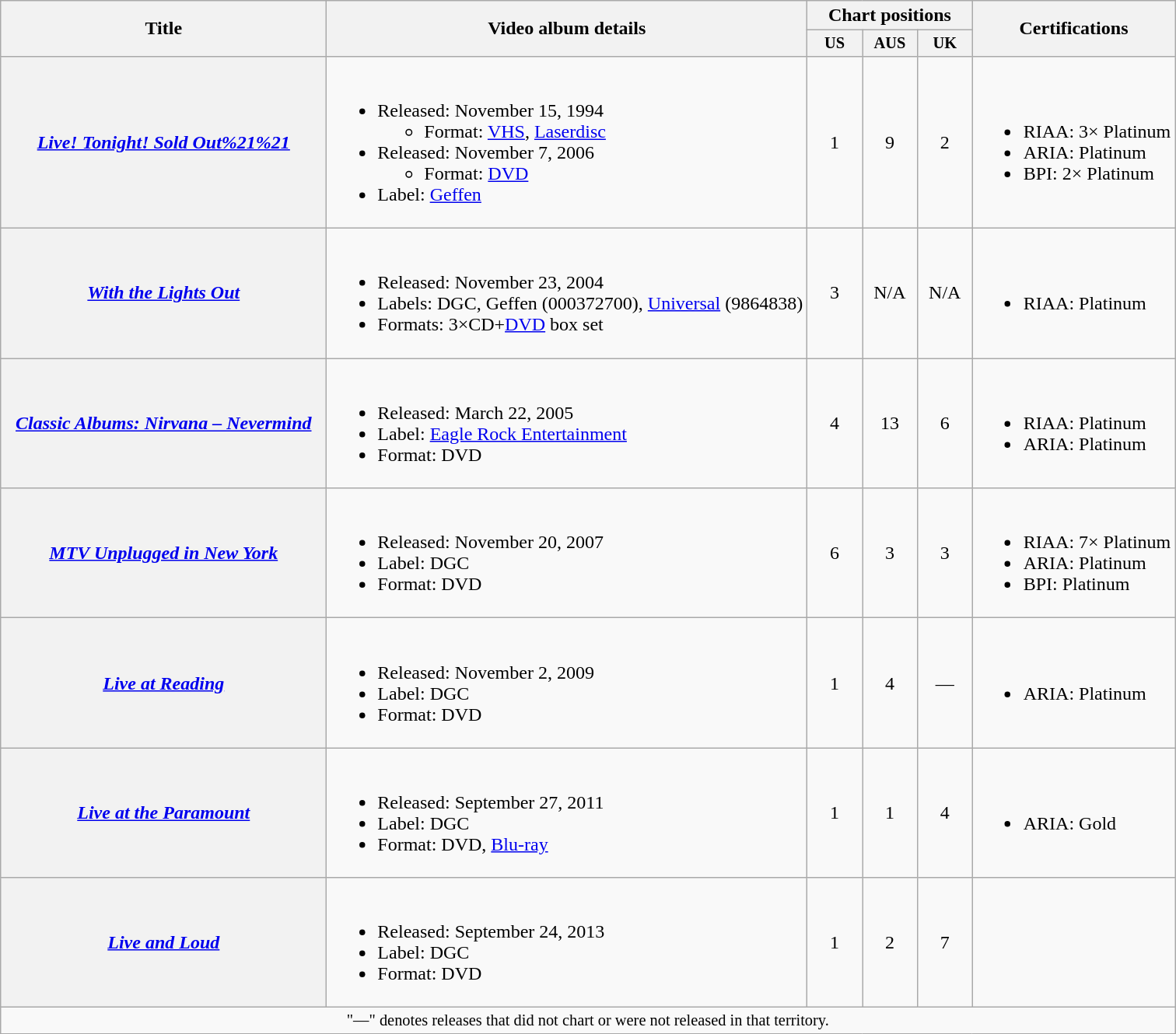<table class="wikitable plainrowheaders" style="text-align:left;">
<tr>
<th scope="col" rowspan="2" style="width:17em;">Title</th>
<th rowspan="2">Video album details</th>
<th colspan="3">Chart positions</th>
<th rowspan="2">Certifications</th>
</tr>
<tr>
<th style="width:3em;font-size:85%">US<br></th>
<th style="width:3em;font-size:85%">AUS<br></th>
<th style="width:3em;font-size:85%">UK<br></th>
</tr>
<tr>
<th scope="row"><em><a href='#'>Live! Tonight! Sold Out%21%21</a></em></th>
<td><br><ul><li>Released: November 15, 1994<ul><li>Format: <a href='#'>VHS</a>, <a href='#'>Laserdisc</a></li></ul></li><li>Released: November 7, 2006<ul><li>Format: <a href='#'>DVD</a></li></ul></li><li>Label: <a href='#'>Geffen</a></li></ul></td>
<td style="text-align:center;">1</td>
<td style="text-align:center;">9</td>
<td style="text-align:center;">2</td>
<td><br><ul><li>RIAA: 3× Platinum</li><li>ARIA: Platinum</li><li>BPI: 2× Platinum</li></ul></td>
</tr>
<tr>
<th scope="row"><em><a href='#'>With the Lights Out</a></em></th>
<td><br><ul><li>Released: November 23, 2004</li><li>Labels: DGC, Geffen (000372700), <a href='#'>Universal</a> (9864838)</li><li>Formats: 3×CD+<a href='#'>DVD</a> box set</li></ul></td>
<td style="text-align:center;">3</td>
<td style="text-align:center;">N/A</td>
<td style="text-align:center;">N/A</td>
<td><br><ul><li>RIAA: Platinum</li></ul></td>
</tr>
<tr>
<th scope="row"><em><a href='#'>Classic Albums: Nirvana – Nevermind</a></em></th>
<td><br><ul><li>Released: March 22, 2005</li><li>Label: <a href='#'>Eagle Rock Entertainment</a></li><li>Format: DVD</li></ul></td>
<td style="text-align:center;">4</td>
<td style="text-align:center;">13</td>
<td style="text-align:center;">6</td>
<td><br><ul><li>RIAA: Platinum</li><li>ARIA: Platinum</li></ul></td>
</tr>
<tr>
<th scope="row"><em><a href='#'>MTV Unplugged in New York</a></em></th>
<td><br><ul><li>Released: November 20, 2007</li><li>Label: DGC</li><li>Format: DVD</li></ul></td>
<td style="text-align:center;">6</td>
<td style="text-align:center;">3</td>
<td style="text-align:center;">3</td>
<td><br><ul><li>RIAA: 7× Platinum</li><li>ARIA: Platinum</li><li>BPI: Platinum</li></ul></td>
</tr>
<tr>
<th scope="row"><em><a href='#'>Live at Reading</a></em></th>
<td><br><ul><li>Released: November 2, 2009</li><li>Label: DGC</li><li>Format: DVD</li></ul></td>
<td style="text-align:center;">1</td>
<td style="text-align:center;">4</td>
<td style="text-align:center;">—</td>
<td><br><ul><li>ARIA: Platinum</li></ul></td>
</tr>
<tr>
<th scope="row"><em><a href='#'>Live at the Paramount</a></em></th>
<td><br><ul><li>Released: September 27, 2011</li><li>Label: DGC</li><li>Format: DVD, <a href='#'>Blu-ray</a></li></ul></td>
<td style="text-align:center;">1</td>
<td style="text-align:center;">1</td>
<td style="text-align:center;">4</td>
<td><br><ul><li>ARIA: Gold</li></ul></td>
</tr>
<tr>
<th scope="row"><em><a href='#'>Live and Loud</a></em></th>
<td><br><ul><li>Released: September 24, 2013</li><li>Label: DGC</li><li>Format: DVD</li></ul></td>
<td style="text-align:center;">1</td>
<td style="text-align:center;">2</td>
<td style="text-align:center;">7</td>
<td></td>
</tr>
<tr>
<td colspan="6" style="text-align:center; font-size:85%">"—" denotes releases that did not chart or were not released in that territory.</td>
</tr>
</table>
